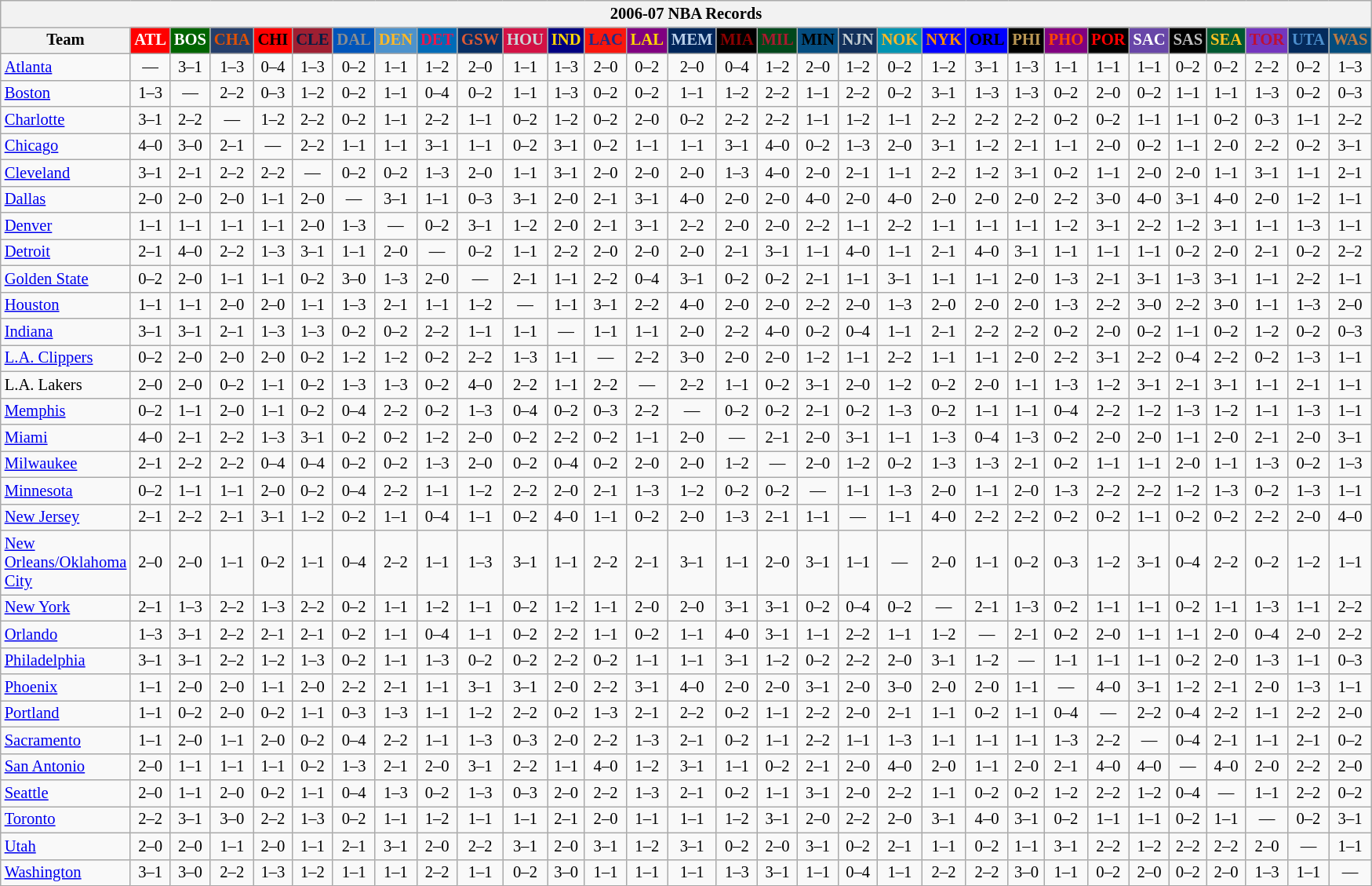<table class="wikitable" style="font-size:86%; text-align:center;">
<tr>
<th colspan=31>2006-07 NBA Records</th>
</tr>
<tr>
<th width=100>Team</th>
<th style="background:#FF0000;color:#FFFFFF;width=35">ATL</th>
<th style="background:#006400;color:#FFFFFF;width=35">BOS</th>
<th style="background:#253E6A;color:#DF5106;width=35">CHA</th>
<th style="background:#FF0000;color:#000000;width=35">CHI</th>
<th style="background:#9F1F32;color:#001D43;width=35">CLE</th>
<th style="background:#0055BA;color:#898D8F;width=35">DAL</th>
<th style="background:#4C92CC;color:#FDB827;width=35">DEN</th>
<th style="background:#006BB7;color:#ED164B;width=35">DET</th>
<th style="background:#072E63;color:#DC5A34;width=35">GSW</th>
<th style="background:#D31145;color:#CBD4D8;width=35">HOU</th>
<th style="background:#000080;color:#FFD700;width=35">IND</th>
<th style="background:#F9160D;color:#1A2E8B;width=35">LAC</th>
<th style="background:#800080;color:#FFD700;width=35">LAL</th>
<th style="background:#00265B;color:#BAD1EB;width=35">MEM</th>
<th style="background:#000000;color:#8B0000;width=35">MIA</th>
<th style="background:#00471B;color:#AC1A2F;width=35">MIL</th>
<th style="background:#044D80;color:#000000;width=35">MIN</th>
<th style="background:#12305B;color:#C4CED4;width=35">NJN</th>
<th style="background:#0093B1;color:#FDB827;width=35">NOK</th>
<th style="background:#0000FF;color:#FF8C00;width=35">NYK</th>
<th style="background:#0000FF;color:#000000;width=35">ORL</th>
<th style="background:#000000;color:#BB9754;width=35">PHI</th>
<th style="background:#800080;color:#FF4500;width=35">PHO</th>
<th style="background:#000000;color:#FF0000;width=35">POR</th>
<th style="background:#6846A8;color:#FFFFFF;width=35">SAC</th>
<th style="background:#000000;color:#C0C0C0;width=35">SAS</th>
<th style="background:#005831;color:#FFC322;width=35">SEA</th>
<th style="background:#7436BF;color:#BE0F34;width=35">TOR</th>
<th style="background:#042A5C;color:#4C8ECC;width=35">UTA</th>
<th style="background:#044D7D;color:#BC7A44;width=35">WAS</th>
</tr>
<tr>
<td style="text-align:left;"><a href='#'>Atlanta</a></td>
<td>—</td>
<td>3–1</td>
<td>1–3</td>
<td>0–4</td>
<td>1–3</td>
<td>0–2</td>
<td>1–1</td>
<td>1–2</td>
<td>2–0</td>
<td>1–1</td>
<td>1–3</td>
<td>2–0</td>
<td>0–2</td>
<td>2–0</td>
<td>0–4</td>
<td>1–2</td>
<td>2–0</td>
<td>1–2</td>
<td>0–2</td>
<td>1–2</td>
<td>3–1</td>
<td>1–3</td>
<td>1–1</td>
<td>1–1</td>
<td>1–1</td>
<td>0–2</td>
<td>0–2</td>
<td>2–2</td>
<td>0–2</td>
<td>1–3</td>
</tr>
<tr>
<td style="text-align:left;"><a href='#'>Boston</a></td>
<td>1–3</td>
<td>—</td>
<td>2–2</td>
<td>0–3</td>
<td>1–2</td>
<td>0–2</td>
<td>1–1</td>
<td>0–4</td>
<td>0–2</td>
<td>1–1</td>
<td>1–3</td>
<td>0–2</td>
<td>0–2</td>
<td>1–1</td>
<td>1–2</td>
<td>2–2</td>
<td>1–1</td>
<td>2–2</td>
<td>0–2</td>
<td>3–1</td>
<td>1–3</td>
<td>1–3</td>
<td>0–2</td>
<td>2–0</td>
<td>0–2</td>
<td>1–1</td>
<td>1–1</td>
<td>1–3</td>
<td>0–2</td>
<td>0–3</td>
</tr>
<tr>
<td style="text-align:left;"><a href='#'>Charlotte</a></td>
<td>3–1</td>
<td>2–2</td>
<td>—</td>
<td>1–2</td>
<td>2–2</td>
<td>0–2</td>
<td>1–1</td>
<td>2–2</td>
<td>1–1</td>
<td>0–2</td>
<td>1–2</td>
<td>0–2</td>
<td>2–0</td>
<td>0–2</td>
<td>2–2</td>
<td>2–2</td>
<td>1–1</td>
<td>1–2</td>
<td>1–1</td>
<td>2–2</td>
<td>2–2</td>
<td>2–2</td>
<td>0–2</td>
<td>0–2</td>
<td>1–1</td>
<td>1–1</td>
<td>0–2</td>
<td>0–3</td>
<td>1–1</td>
<td>2–2</td>
</tr>
<tr>
<td style="text-align:left;"><a href='#'>Chicago</a></td>
<td>4–0</td>
<td>3–0</td>
<td>2–1</td>
<td>—</td>
<td>2–2</td>
<td>1–1</td>
<td>1–1</td>
<td>3–1</td>
<td>1–1</td>
<td>0–2</td>
<td>3–1</td>
<td>0–2</td>
<td>1–1</td>
<td>1–1</td>
<td>3–1</td>
<td>4–0</td>
<td>0–2</td>
<td>1–3</td>
<td>2–0</td>
<td>3–1</td>
<td>1–2</td>
<td>2–1</td>
<td>1–1</td>
<td>2–0</td>
<td>0–2</td>
<td>1–1</td>
<td>2–0</td>
<td>2–2</td>
<td>0–2</td>
<td>3–1</td>
</tr>
<tr>
<td style="text-align:left;"><a href='#'>Cleveland</a></td>
<td>3–1</td>
<td>2–1</td>
<td>2–2</td>
<td>2–2</td>
<td>—</td>
<td>0–2</td>
<td>0–2</td>
<td>1–3</td>
<td>2–0</td>
<td>1–1</td>
<td>3–1</td>
<td>2–0</td>
<td>2–0</td>
<td>2–0</td>
<td>1–3</td>
<td>4–0</td>
<td>2–0</td>
<td>2–1</td>
<td>1–1</td>
<td>2–2</td>
<td>1–2</td>
<td>3–1</td>
<td>0–2</td>
<td>1–1</td>
<td>2–0</td>
<td>2–0</td>
<td>1–1</td>
<td>3–1</td>
<td>1–1</td>
<td>2–1</td>
</tr>
<tr>
<td style="text-align:left;"><a href='#'>Dallas</a></td>
<td>2–0</td>
<td>2–0</td>
<td>2–0</td>
<td>1–1</td>
<td>2–0</td>
<td>—</td>
<td>3–1</td>
<td>1–1</td>
<td>0–3</td>
<td>3–1</td>
<td>2–0</td>
<td>2–1</td>
<td>3–1</td>
<td>4–0</td>
<td>2–0</td>
<td>2–0</td>
<td>4–0</td>
<td>2–0</td>
<td>4–0</td>
<td>2–0</td>
<td>2–0</td>
<td>2–0</td>
<td>2–2</td>
<td>3–0</td>
<td>4–0</td>
<td>3–1</td>
<td>4–0</td>
<td>2–0</td>
<td>1–2</td>
<td>1–1</td>
</tr>
<tr>
<td style="text-align:left;"><a href='#'>Denver</a></td>
<td>1–1</td>
<td>1–1</td>
<td>1–1</td>
<td>1–1</td>
<td>2–0</td>
<td>1–3</td>
<td>—</td>
<td>0–2</td>
<td>3–1</td>
<td>1–2</td>
<td>2–0</td>
<td>2–1</td>
<td>3–1</td>
<td>2–2</td>
<td>2–0</td>
<td>2–0</td>
<td>2–2</td>
<td>1–1</td>
<td>2–2</td>
<td>1–1</td>
<td>1–1</td>
<td>1–1</td>
<td>1–2</td>
<td>3–1</td>
<td>2–2</td>
<td>1–2</td>
<td>3–1</td>
<td>1–1</td>
<td>1–3</td>
<td>1–1</td>
</tr>
<tr>
<td style="text-align:left;"><a href='#'>Detroit</a></td>
<td>2–1</td>
<td>4–0</td>
<td>2–2</td>
<td>1–3</td>
<td>3–1</td>
<td>1–1</td>
<td>2–0</td>
<td>—</td>
<td>0–2</td>
<td>1–1</td>
<td>2–2</td>
<td>2–0</td>
<td>2–0</td>
<td>2–0</td>
<td>2–1</td>
<td>3–1</td>
<td>1–1</td>
<td>4–0</td>
<td>1–1</td>
<td>2–1</td>
<td>4–0</td>
<td>3–1</td>
<td>1–1</td>
<td>1–1</td>
<td>1–1</td>
<td>0–2</td>
<td>2–0</td>
<td>2–1</td>
<td>0–2</td>
<td>2–2</td>
</tr>
<tr>
<td style="text-align:left;"><a href='#'>Golden State</a></td>
<td>0–2</td>
<td>2–0</td>
<td>1–1</td>
<td>1–1</td>
<td>0–2</td>
<td>3–0</td>
<td>1–3</td>
<td>2–0</td>
<td>—</td>
<td>2–1</td>
<td>1–1</td>
<td>2–2</td>
<td>0–4</td>
<td>3–1</td>
<td>0–2</td>
<td>0–2</td>
<td>2–1</td>
<td>1–1</td>
<td>3–1</td>
<td>1–1</td>
<td>1–1</td>
<td>2–0</td>
<td>1–3</td>
<td>2–1</td>
<td>3–1</td>
<td>1–3</td>
<td>3–1</td>
<td>1–1</td>
<td>2–2</td>
<td>1–1</td>
</tr>
<tr>
<td style="text-align:left;"><a href='#'>Houston</a></td>
<td>1–1</td>
<td>1–1</td>
<td>2–0</td>
<td>2–0</td>
<td>1–1</td>
<td>1–3</td>
<td>2–1</td>
<td>1–1</td>
<td>1–2</td>
<td>—</td>
<td>1–1</td>
<td>3–1</td>
<td>2–2</td>
<td>4–0</td>
<td>2–0</td>
<td>2–0</td>
<td>2–2</td>
<td>2–0</td>
<td>1–3</td>
<td>2–0</td>
<td>2–0</td>
<td>2–0</td>
<td>1–3</td>
<td>2–2</td>
<td>3–0</td>
<td>2–2</td>
<td>3–0</td>
<td>1–1</td>
<td>1–3</td>
<td>2–0</td>
</tr>
<tr>
<td style="text-align:left;"><a href='#'>Indiana</a></td>
<td>3–1</td>
<td>3–1</td>
<td>2–1</td>
<td>1–3</td>
<td>1–3</td>
<td>0–2</td>
<td>0–2</td>
<td>2–2</td>
<td>1–1</td>
<td>1–1</td>
<td>—</td>
<td>1–1</td>
<td>1–1</td>
<td>2–0</td>
<td>2–2</td>
<td>4–0</td>
<td>0–2</td>
<td>0–4</td>
<td>1–1</td>
<td>2–1</td>
<td>2–2</td>
<td>2–2</td>
<td>0–2</td>
<td>2–0</td>
<td>0–2</td>
<td>1–1</td>
<td>0–2</td>
<td>1–2</td>
<td>0–2</td>
<td>0–3</td>
</tr>
<tr>
<td style="text-align:left;"><a href='#'>L.A. Clippers</a></td>
<td>0–2</td>
<td>2–0</td>
<td>2–0</td>
<td>2–0</td>
<td>0–2</td>
<td>1–2</td>
<td>1–2</td>
<td>0–2</td>
<td>2–2</td>
<td>1–3</td>
<td>1–1</td>
<td>—</td>
<td>2–2</td>
<td>3–0</td>
<td>2–0</td>
<td>2–0</td>
<td>1–2</td>
<td>1–1</td>
<td>2–2</td>
<td>1–1</td>
<td>1–1</td>
<td>2–0</td>
<td>2–2</td>
<td>3–1</td>
<td>2–2</td>
<td>0–4</td>
<td>2–2</td>
<td>0–2</td>
<td>1–3</td>
<td>1–1</td>
</tr>
<tr>
<td style="text-align:left;">L.A. Lakers</td>
<td>2–0</td>
<td>2–0</td>
<td>0–2</td>
<td>1–1</td>
<td>0–2</td>
<td>1–3</td>
<td>1–3</td>
<td>0–2</td>
<td>4–0</td>
<td>2–2</td>
<td>1–1</td>
<td>2–2</td>
<td>—</td>
<td>2–2</td>
<td>1–1</td>
<td>0–2</td>
<td>3–1</td>
<td>2–0</td>
<td>1–2</td>
<td>0–2</td>
<td>2–0</td>
<td>1–1</td>
<td>1–3</td>
<td>1–2</td>
<td>3–1</td>
<td>2–1</td>
<td>3–1</td>
<td>1–1</td>
<td>2–1</td>
<td>1–1</td>
</tr>
<tr>
<td style="text-align:left;"><a href='#'>Memphis</a></td>
<td>0–2</td>
<td>1–1</td>
<td>2–0</td>
<td>1–1</td>
<td>0–2</td>
<td>0–4</td>
<td>2–2</td>
<td>0–2</td>
<td>1–3</td>
<td>0–4</td>
<td>0–2</td>
<td>0–3</td>
<td>2–2</td>
<td>—</td>
<td>0–2</td>
<td>0–2</td>
<td>2–1</td>
<td>0–2</td>
<td>1–3</td>
<td>0–2</td>
<td>1–1</td>
<td>1–1</td>
<td>0–4</td>
<td>2–2</td>
<td>1–2</td>
<td>1–3</td>
<td>1–2</td>
<td>1–1</td>
<td>1–3</td>
<td>1–1</td>
</tr>
<tr>
<td style="text-align:left;"><a href='#'>Miami</a></td>
<td>4–0</td>
<td>2–1</td>
<td>2–2</td>
<td>1–3</td>
<td>3–1</td>
<td>0–2</td>
<td>0–2</td>
<td>1–2</td>
<td>2–0</td>
<td>0–2</td>
<td>2–2</td>
<td>0–2</td>
<td>1–1</td>
<td>2–0</td>
<td>—</td>
<td>2–1</td>
<td>2–0</td>
<td>3–1</td>
<td>1–1</td>
<td>1–3</td>
<td>0–4</td>
<td>1–3</td>
<td>0–2</td>
<td>2–0</td>
<td>2–0</td>
<td>1–1</td>
<td>2–0</td>
<td>2–1</td>
<td>2–0</td>
<td>3–1</td>
</tr>
<tr>
<td style="text-align:left;"><a href='#'>Milwaukee</a></td>
<td>2–1</td>
<td>2–2</td>
<td>2–2</td>
<td>0–4</td>
<td>0–4</td>
<td>0–2</td>
<td>0–2</td>
<td>1–3</td>
<td>2–0</td>
<td>0–2</td>
<td>0–4</td>
<td>0–2</td>
<td>2–0</td>
<td>2–0</td>
<td>1–2</td>
<td>—</td>
<td>2–0</td>
<td>1–2</td>
<td>0–2</td>
<td>1–3</td>
<td>1–3</td>
<td>2–1</td>
<td>0–2</td>
<td>1–1</td>
<td>1–1</td>
<td>2–0</td>
<td>1–1</td>
<td>1–3</td>
<td>0–2</td>
<td>1–3</td>
</tr>
<tr>
<td style="text-align:left;"><a href='#'>Minnesota</a></td>
<td>0–2</td>
<td>1–1</td>
<td>1–1</td>
<td>2–0</td>
<td>0–2</td>
<td>0–4</td>
<td>2–2</td>
<td>1–1</td>
<td>1–2</td>
<td>2–2</td>
<td>2–0</td>
<td>2–1</td>
<td>1–3</td>
<td>1–2</td>
<td>0–2</td>
<td>0–2</td>
<td>—</td>
<td>1–1</td>
<td>1–3</td>
<td>2–0</td>
<td>1–1</td>
<td>2–0</td>
<td>1–3</td>
<td>2–2</td>
<td>2–2</td>
<td>1–2</td>
<td>1–3</td>
<td>0–2</td>
<td>1–3</td>
<td>1–1</td>
</tr>
<tr>
<td style="text-align:left;"><a href='#'>New Jersey</a></td>
<td>2–1</td>
<td>2–2</td>
<td>2–1</td>
<td>3–1</td>
<td>1–2</td>
<td>0–2</td>
<td>1–1</td>
<td>0–4</td>
<td>1–1</td>
<td>0–2</td>
<td>4–0</td>
<td>1–1</td>
<td>0–2</td>
<td>2–0</td>
<td>1–3</td>
<td>2–1</td>
<td>1–1</td>
<td>—</td>
<td>1–1</td>
<td>4–0</td>
<td>2–2</td>
<td>2–2</td>
<td>0–2</td>
<td>0–2</td>
<td>1–1</td>
<td>0–2</td>
<td>0–2</td>
<td>2–2</td>
<td>2–0</td>
<td>4–0</td>
</tr>
<tr>
<td style="text-align:left;"><a href='#'>New Orleans/Oklahoma City</a></td>
<td>2–0</td>
<td>2–0</td>
<td>1–1</td>
<td>0–2</td>
<td>1–1</td>
<td>0–4</td>
<td>2–2</td>
<td>1–1</td>
<td>1–3</td>
<td>3–1</td>
<td>1–1</td>
<td>2–2</td>
<td>2–1</td>
<td>3–1</td>
<td>1–1</td>
<td>2–0</td>
<td>3–1</td>
<td>1–1</td>
<td>—</td>
<td>2–0</td>
<td>1–1</td>
<td>0–2</td>
<td>0–3</td>
<td>1–2</td>
<td>3–1</td>
<td>0–4</td>
<td>2–2</td>
<td>0–2</td>
<td>1–2</td>
<td>1–1</td>
</tr>
<tr>
<td style="text-align:left;"><a href='#'>New York</a></td>
<td>2–1</td>
<td>1–3</td>
<td>2–2</td>
<td>1–3</td>
<td>2–2</td>
<td>0–2</td>
<td>1–1</td>
<td>1–2</td>
<td>1–1</td>
<td>0–2</td>
<td>1–2</td>
<td>1–1</td>
<td>2–0</td>
<td>2–0</td>
<td>3–1</td>
<td>3–1</td>
<td>0–2</td>
<td>0–4</td>
<td>0–2</td>
<td>—</td>
<td>2–1</td>
<td>1–3</td>
<td>0–2</td>
<td>1–1</td>
<td>1–1</td>
<td>0–2</td>
<td>1–1</td>
<td>1–3</td>
<td>1–1</td>
<td>2–2</td>
</tr>
<tr>
<td style="text-align:left;"><a href='#'>Orlando</a></td>
<td>1–3</td>
<td>3–1</td>
<td>2–2</td>
<td>2–1</td>
<td>2–1</td>
<td>0–2</td>
<td>1–1</td>
<td>0–4</td>
<td>1–1</td>
<td>0–2</td>
<td>2–2</td>
<td>1–1</td>
<td>0–2</td>
<td>1–1</td>
<td>4–0</td>
<td>3–1</td>
<td>1–1</td>
<td>2–2</td>
<td>1–1</td>
<td>1–2</td>
<td>—</td>
<td>2–1</td>
<td>0–2</td>
<td>2–0</td>
<td>1–1</td>
<td>1–1</td>
<td>2–0</td>
<td>0–4</td>
<td>2–0</td>
<td>2–2</td>
</tr>
<tr>
<td style="text-align:left;"><a href='#'>Philadelphia</a></td>
<td>3–1</td>
<td>3–1</td>
<td>2–2</td>
<td>1–2</td>
<td>1–3</td>
<td>0–2</td>
<td>1–1</td>
<td>1–3</td>
<td>0–2</td>
<td>0–2</td>
<td>2–2</td>
<td>0–2</td>
<td>1–1</td>
<td>1–1</td>
<td>3–1</td>
<td>1–2</td>
<td>0–2</td>
<td>2–2</td>
<td>2–0</td>
<td>3–1</td>
<td>1–2</td>
<td>—</td>
<td>1–1</td>
<td>1–1</td>
<td>1–1</td>
<td>0–2</td>
<td>2–0</td>
<td>1–3</td>
<td>1–1</td>
<td>0–3</td>
</tr>
<tr>
<td style="text-align:left;"><a href='#'>Phoenix</a></td>
<td>1–1</td>
<td>2–0</td>
<td>2–0</td>
<td>1–1</td>
<td>2–0</td>
<td>2–2</td>
<td>2–1</td>
<td>1–1</td>
<td>3–1</td>
<td>3–1</td>
<td>2–0</td>
<td>2–2</td>
<td>3–1</td>
<td>4–0</td>
<td>2–0</td>
<td>2–0</td>
<td>3–1</td>
<td>2–0</td>
<td>3–0</td>
<td>2–0</td>
<td>2–0</td>
<td>1–1</td>
<td>—</td>
<td>4–0</td>
<td>3–1</td>
<td>1–2</td>
<td>2–1</td>
<td>2–0</td>
<td>1–3</td>
<td>1–1</td>
</tr>
<tr>
<td style="text-align:left;"><a href='#'>Portland</a></td>
<td>1–1</td>
<td>0–2</td>
<td>2–0</td>
<td>0–2</td>
<td>1–1</td>
<td>0–3</td>
<td>1–3</td>
<td>1–1</td>
<td>1–2</td>
<td>2–2</td>
<td>0–2</td>
<td>1–3</td>
<td>2–1</td>
<td>2–2</td>
<td>0–2</td>
<td>1–1</td>
<td>2–2</td>
<td>2–0</td>
<td>2–1</td>
<td>1–1</td>
<td>0–2</td>
<td>1–1</td>
<td>0–4</td>
<td>—</td>
<td>2–2</td>
<td>0–4</td>
<td>2–2</td>
<td>1–1</td>
<td>2–2</td>
<td>2–0</td>
</tr>
<tr>
<td style="text-align:left;"><a href='#'>Sacramento</a></td>
<td>1–1</td>
<td>2–0</td>
<td>1–1</td>
<td>2–0</td>
<td>0–2</td>
<td>0–4</td>
<td>2–2</td>
<td>1–1</td>
<td>1–3</td>
<td>0–3</td>
<td>2–0</td>
<td>2–2</td>
<td>1–3</td>
<td>2–1</td>
<td>0–2</td>
<td>1–1</td>
<td>2–2</td>
<td>1–1</td>
<td>1–3</td>
<td>1–1</td>
<td>1–1</td>
<td>1–1</td>
<td>1–3</td>
<td>2–2</td>
<td>—</td>
<td>0–4</td>
<td>2–1</td>
<td>1–1</td>
<td>2–1</td>
<td>0–2</td>
</tr>
<tr>
<td style="text-align:left;"><a href='#'>San Antonio</a></td>
<td>2–0</td>
<td>1–1</td>
<td>1–1</td>
<td>1–1</td>
<td>0–2</td>
<td>1–3</td>
<td>2–1</td>
<td>2–0</td>
<td>3–1</td>
<td>2–2</td>
<td>1–1</td>
<td>4–0</td>
<td>1–2</td>
<td>3–1</td>
<td>1–1</td>
<td>0–2</td>
<td>2–1</td>
<td>2–0</td>
<td>4–0</td>
<td>2–0</td>
<td>1–1</td>
<td>2–0</td>
<td>2–1</td>
<td>4–0</td>
<td>4–0</td>
<td>—</td>
<td>4–0</td>
<td>2–0</td>
<td>2–2</td>
<td>2–0</td>
</tr>
<tr>
<td style="text-align:left;"><a href='#'>Seattle</a></td>
<td>2–0</td>
<td>1–1</td>
<td>2–0</td>
<td>0–2</td>
<td>1–1</td>
<td>0–4</td>
<td>1–3</td>
<td>0–2</td>
<td>1–3</td>
<td>0–3</td>
<td>2–0</td>
<td>2–2</td>
<td>1–3</td>
<td>2–1</td>
<td>0–2</td>
<td>1–1</td>
<td>3–1</td>
<td>2–0</td>
<td>2–2</td>
<td>1–1</td>
<td>0–2</td>
<td>0–2</td>
<td>1–2</td>
<td>2–2</td>
<td>1–2</td>
<td>0–4</td>
<td>—</td>
<td>1–1</td>
<td>2–2</td>
<td>0–2</td>
</tr>
<tr>
<td style="text-align:left;"><a href='#'>Toronto</a></td>
<td>2–2</td>
<td>3–1</td>
<td>3–0</td>
<td>2–2</td>
<td>1–3</td>
<td>0–2</td>
<td>1–1</td>
<td>1–2</td>
<td>1–1</td>
<td>1–1</td>
<td>2–1</td>
<td>2–0</td>
<td>1–1</td>
<td>1–1</td>
<td>1–2</td>
<td>3–1</td>
<td>2–0</td>
<td>2–2</td>
<td>2–0</td>
<td>3–1</td>
<td>4–0</td>
<td>3–1</td>
<td>0–2</td>
<td>1–1</td>
<td>1–1</td>
<td>0–2</td>
<td>1–1</td>
<td>—</td>
<td>0–2</td>
<td>3–1</td>
</tr>
<tr>
<td style="text-align:left;"><a href='#'>Utah</a></td>
<td>2–0</td>
<td>2–0</td>
<td>1–1</td>
<td>2–0</td>
<td>1–1</td>
<td>2–1</td>
<td>3–1</td>
<td>2–0</td>
<td>2–2</td>
<td>3–1</td>
<td>2–0</td>
<td>3–1</td>
<td>1–2</td>
<td>3–1</td>
<td>0–2</td>
<td>2–0</td>
<td>3–1</td>
<td>0–2</td>
<td>2–1</td>
<td>1–1</td>
<td>0–2</td>
<td>1–1</td>
<td>3–1</td>
<td>2–2</td>
<td>1–2</td>
<td>2–2</td>
<td>2–2</td>
<td>2–0</td>
<td>—</td>
<td>1–1</td>
</tr>
<tr>
<td style="text-align:left;"><a href='#'>Washington</a></td>
<td>3–1</td>
<td>3–0</td>
<td>2–2</td>
<td>1–3</td>
<td>1–2</td>
<td>1–1</td>
<td>1–1</td>
<td>2–2</td>
<td>1–1</td>
<td>0–2</td>
<td>3–0</td>
<td>1–1</td>
<td>1–1</td>
<td>1–1</td>
<td>1–3</td>
<td>3–1</td>
<td>1–1</td>
<td>0–4</td>
<td>1–1</td>
<td>2–2</td>
<td>2–2</td>
<td>3–0</td>
<td>1–1</td>
<td>0–2</td>
<td>2–0</td>
<td>0–2</td>
<td>2–0</td>
<td>1–3</td>
<td>1–1</td>
<td>—</td>
</tr>
</table>
